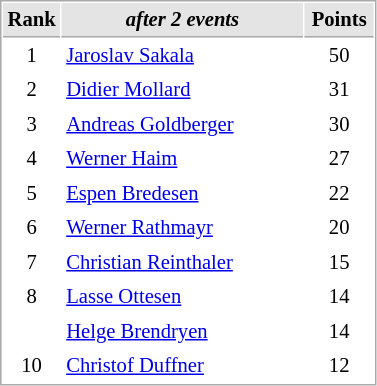<table cellspacing="1" cellpadding="3" style="border:1px solid #AAAAAA;font-size:86%">
<tr bgcolor="#E4E4E4">
<th style="border-bottom:1px solid #AAAAAA" width=10>Rank</th>
<th style="border-bottom:1px solid #AAAAAA" width=155><em>after 2 events</em></th>
<th style="border-bottom:1px solid #AAAAAA" width=40>Points</th>
</tr>
<tr>
<td align=center>1</td>
<td> <a href='#'>Jaroslav Sakala</a></td>
<td align=center>50</td>
</tr>
<tr>
<td align=center>2</td>
<td> <a href='#'>Didier Mollard</a></td>
<td align=center>31</td>
</tr>
<tr>
<td align=center>3</td>
<td> <a href='#'>Andreas Goldberger</a></td>
<td align=center>30</td>
</tr>
<tr>
<td align=center>4</td>
<td> <a href='#'>Werner Haim</a></td>
<td align=center>27</td>
</tr>
<tr>
<td align=center>5</td>
<td> <a href='#'>Espen Bredesen</a></td>
<td align=center>22</td>
</tr>
<tr>
<td align=center>6</td>
<td> <a href='#'>Werner Rathmayr</a></td>
<td align=center>20</td>
</tr>
<tr>
<td align=center>7</td>
<td> <a href='#'>Christian Reinthaler</a></td>
<td align=center>15</td>
</tr>
<tr>
<td align=center>8</td>
<td> <a href='#'>Lasse Ottesen</a></td>
<td align=center>14</td>
</tr>
<tr>
<td align=center></td>
<td> <a href='#'>Helge Brendryen</a></td>
<td align=center>14</td>
</tr>
<tr>
<td align=center>10</td>
<td> <a href='#'>Christof Duffner</a></td>
<td align=center>12</td>
</tr>
</table>
